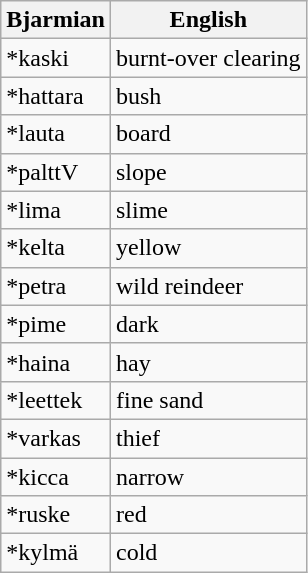<table class="wikitable">
<tr>
<th>Bjarmian</th>
<th>English</th>
</tr>
<tr>
<td>*kaski</td>
<td>burnt-over clearing</td>
</tr>
<tr>
<td>*hattara</td>
<td>bush</td>
</tr>
<tr>
<td>*lauta</td>
<td>board</td>
</tr>
<tr>
<td>*palttV</td>
<td>slope</td>
</tr>
<tr>
<td>*lima</td>
<td>slime</td>
</tr>
<tr>
<td>*kelta</td>
<td>yellow</td>
</tr>
<tr>
<td>*petra</td>
<td>wild reindeer</td>
</tr>
<tr>
<td>*pime</td>
<td>dark</td>
</tr>
<tr>
<td>*haina</td>
<td>hay</td>
</tr>
<tr>
<td>*leettek</td>
<td>fine sand</td>
</tr>
<tr>
<td>*varkas</td>
<td>thief</td>
</tr>
<tr>
<td>*kicca</td>
<td>narrow</td>
</tr>
<tr>
<td>*ruske</td>
<td>red</td>
</tr>
<tr>
<td>*kylmä</td>
<td>cold</td>
</tr>
</table>
